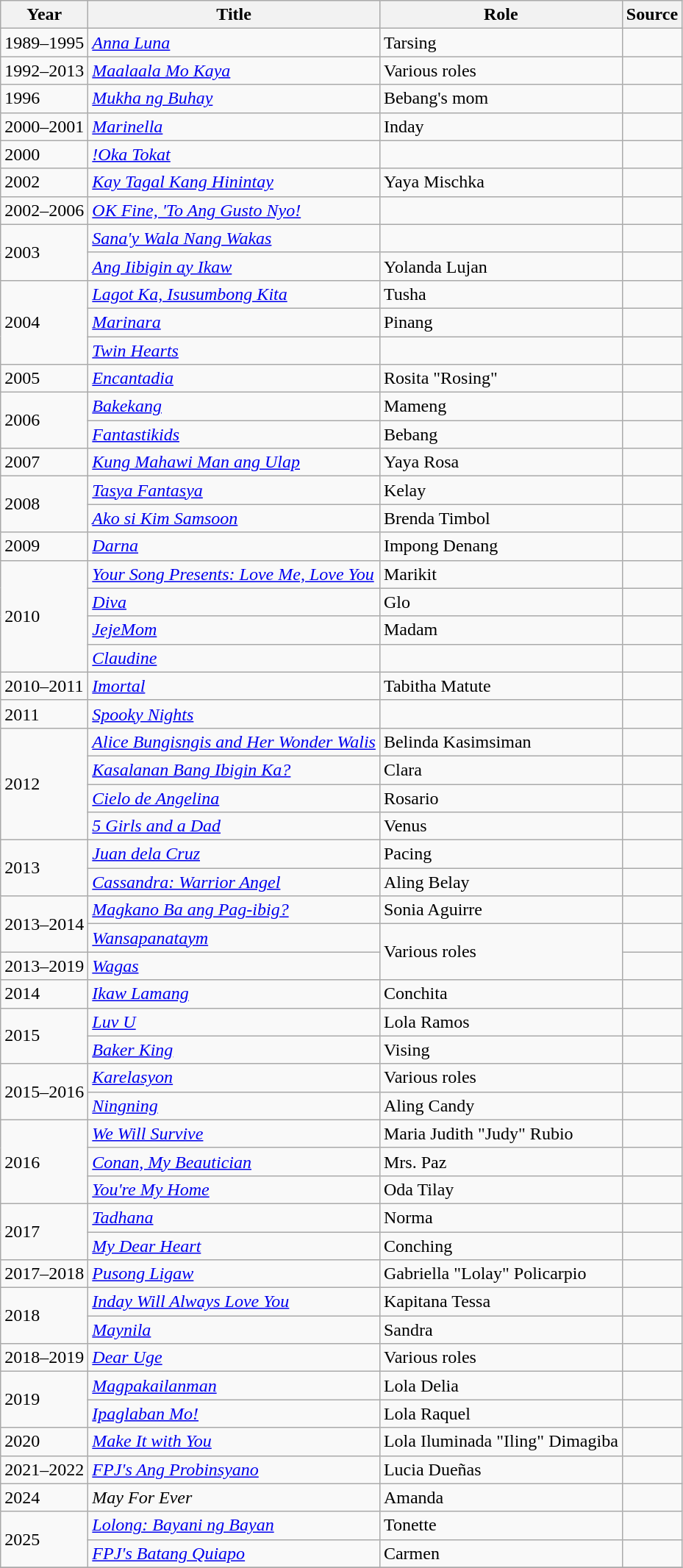<table class="wikitable sortable">
<tr>
<th>Year</th>
<th>Title</th>
<th>Role</th>
<th>Source </th>
</tr>
<tr>
<td>1989–1995</td>
<td><em><a href='#'>Anna Luna</a></em></td>
<td>Tarsing</td>
<td></td>
</tr>
<tr>
<td>1992–2013</td>
<td><em><a href='#'>Maalaala Mo Kaya</a></em></td>
<td>Various roles</td>
<td></td>
</tr>
<tr>
<td>1996</td>
<td><em><a href='#'>Mukha ng Buhay</a></em></td>
<td>Bebang's mom</td>
<td></td>
</tr>
<tr>
<td>2000–2001</td>
<td><em><a href='#'>Marinella</a></em></td>
<td>Inday</td>
<td></td>
</tr>
<tr>
<td>2000</td>
<td><em><a href='#'>!Oka Tokat</a></em></td>
<td></td>
<td></td>
</tr>
<tr>
<td>2002</td>
<td><em><a href='#'>Kay Tagal Kang Hinintay</a></em></td>
<td>Yaya Mischka</td>
<td></td>
</tr>
<tr>
<td>2002–2006</td>
<td><em><a href='#'>OK Fine, 'To Ang Gusto Nyo!</a></em></td>
<td></td>
<td></td>
</tr>
<tr>
<td rowspan="2">2003</td>
<td><em><a href='#'>Sana'y Wala Nang Wakas</a></em></td>
<td></td>
<td></td>
</tr>
<tr>
<td><em><a href='#'>Ang Iibigin ay Ikaw</a></em></td>
<td>Yolanda Lujan</td>
<td></td>
</tr>
<tr>
<td rowspan="3">2004</td>
<td><em><a href='#'>Lagot Ka, Isusumbong Kita</a></em></td>
<td>Tusha</td>
<td></td>
</tr>
<tr>
<td><em><a href='#'>Marinara</a></em></td>
<td>Pinang</td>
<td></td>
</tr>
<tr>
<td><em><a href='#'>Twin Hearts</a></em></td>
<td></td>
<td></td>
</tr>
<tr>
<td>2005</td>
<td><em><a href='#'>Encantadia</a></em></td>
<td>Rosita "Rosing"</td>
<td></td>
</tr>
<tr>
<td rowspan="2">2006</td>
<td><em><a href='#'>Bakekang</a></em></td>
<td>Mameng</td>
<td></td>
</tr>
<tr>
<td><em><a href='#'>Fantastikids</a></em></td>
<td>Bebang</td>
<td></td>
</tr>
<tr>
<td>2007</td>
<td><em><a href='#'>Kung Mahawi Man ang Ulap</a></em></td>
<td>Yaya Rosa</td>
<td></td>
</tr>
<tr>
<td rowspan="2">2008</td>
<td><em><a href='#'>Tasya Fantasya</a></em></td>
<td>Kelay</td>
<td></td>
</tr>
<tr>
<td><em><a href='#'>Ako si Kim Samsoon</a></em></td>
<td>Brenda Timbol</td>
<td></td>
</tr>
<tr>
<td>2009</td>
<td><em><a href='#'>Darna</a></em></td>
<td>Impong Denang</td>
<td></td>
</tr>
<tr>
<td rowspan="4">2010</td>
<td><em><a href='#'>Your Song Presents: Love Me, Love You</a></em></td>
<td>Marikit</td>
<td></td>
</tr>
<tr>
<td><em><a href='#'>Diva</a></em></td>
<td>Glo</td>
<td></td>
</tr>
<tr>
<td><em><a href='#'>JejeMom</a></em></td>
<td>Madam</td>
<td></td>
</tr>
<tr>
<td><em><a href='#'>Claudine</a></em></td>
<td></td>
<td></td>
</tr>
<tr>
<td>2010–2011</td>
<td><em><a href='#'>Imortal</a></em></td>
<td>Tabitha Matute</td>
<td></td>
</tr>
<tr>
<td>2011</td>
<td><em><a href='#'>Spooky Nights</a></em></td>
<td></td>
<td></td>
</tr>
<tr>
<td rowspan="4">2012</td>
<td><em><a href='#'>Alice Bungisngis and Her Wonder Walis</a></em></td>
<td>Belinda Kasimsiman</td>
<td></td>
</tr>
<tr>
<td><em><a href='#'>Kasalanan Bang Ibigin Ka?</a></em></td>
<td>Clara</td>
<td></td>
</tr>
<tr>
<td><em><a href='#'>Cielo de Angelina</a></em></td>
<td>Rosario</td>
<td></td>
</tr>
<tr>
<td><em><a href='#'>5 Girls and a Dad</a></em></td>
<td>Venus</td>
<td></td>
</tr>
<tr>
<td rowspan="2">2013</td>
<td><em><a href='#'>Juan dela Cruz</a></em></td>
<td>Pacing</td>
<td></td>
</tr>
<tr>
<td><em><a href='#'>Cassandra: Warrior Angel</a></em></td>
<td>Aling Belay</td>
<td></td>
</tr>
<tr>
<td rowspan="2">2013–2014</td>
<td><em><a href='#'>Magkano Ba ang Pag-ibig?</a></em></td>
<td>Sonia Aguirre</td>
<td></td>
</tr>
<tr>
<td><em><a href='#'>Wansapanataym</a></em></td>
<td rowspan="2">Various roles</td>
<td></td>
</tr>
<tr>
<td>2013–2019</td>
<td><em><a href='#'>Wagas</a></em></td>
<td></td>
</tr>
<tr>
<td>2014</td>
<td><em><a href='#'>Ikaw Lamang</a></em></td>
<td>Conchita</td>
<td></td>
</tr>
<tr>
<td rowspan="2">2015</td>
<td><em><a href='#'>Luv U</a></em></td>
<td>Lola Ramos</td>
<td></td>
</tr>
<tr>
<td><em><a href='#'>Baker King</a></em></td>
<td>Vising</td>
<td></td>
</tr>
<tr>
<td rowspan="2">2015–2016</td>
<td><em><a href='#'>Karelasyon</a></em></td>
<td>Various roles</td>
<td></td>
</tr>
<tr>
<td><em><a href='#'>Ningning</a></em></td>
<td>Aling Candy</td>
<td></td>
</tr>
<tr>
<td rowspan="3">2016</td>
<td><em><a href='#'>We Will Survive</a></em></td>
<td>Maria Judith "Judy" Rubio</td>
<td></td>
</tr>
<tr>
<td><em><a href='#'>Conan, My Beautician</a></em></td>
<td>Mrs. Paz</td>
<td></td>
</tr>
<tr>
<td><em><a href='#'>You're My Home</a></em></td>
<td>Oda Tilay</td>
<td></td>
</tr>
<tr>
<td rowspan="2">2017</td>
<td><em><a href='#'>Tadhana</a></em></td>
<td>Norma</td>
<td></td>
</tr>
<tr>
<td><em><a href='#'>My Dear Heart</a></em></td>
<td>Conching</td>
<td></td>
</tr>
<tr>
<td>2017–2018</td>
<td><em><a href='#'>Pusong Ligaw</a></em></td>
<td>Gabriella "Lolay" Policarpio</td>
<td></td>
</tr>
<tr>
<td rowspan="2">2018</td>
<td><em><a href='#'>Inday Will Always Love You</a></em></td>
<td>Kapitana Tessa</td>
<td></td>
</tr>
<tr>
<td><em><a href='#'>Maynila</a></em></td>
<td>Sandra</td>
<td></td>
</tr>
<tr>
<td>2018–2019</td>
<td><em><a href='#'>Dear Uge</a></em></td>
<td>Various roles</td>
<td></td>
</tr>
<tr>
<td rowspan="2">2019</td>
<td><em><a href='#'>Magpakailanman</a></em></td>
<td>Lola Delia</td>
<td></td>
</tr>
<tr>
<td><em><a href='#'>Ipaglaban Mo!</a></em></td>
<td>Lola Raquel</td>
<td></td>
</tr>
<tr>
<td>2020</td>
<td><em><a href='#'>Make It with You</a></em></td>
<td>Lola Iluminada "Iling" Dimagiba</td>
<td></td>
</tr>
<tr>
<td>2021–2022</td>
<td><em><a href='#'>FPJ's Ang Probinsyano</a></em></td>
<td>Lucia Dueñas</td>
<td></td>
</tr>
<tr>
<td>2024</td>
<td><em>May For Ever</em></td>
<td>Amanda</td>
<td></td>
</tr>
<tr>
<td rowspan="2">2025</td>
<td><a href='#'><em>Lolong: Bayani ng Bayan</em></a></td>
<td>Tonette</td>
</tr>
<tr>
<td><em><a href='#'>FPJ's Batang Quiapo</a></em></td>
<td>Carmen</td>
<td></td>
</tr>
<tr>
</tr>
</table>
